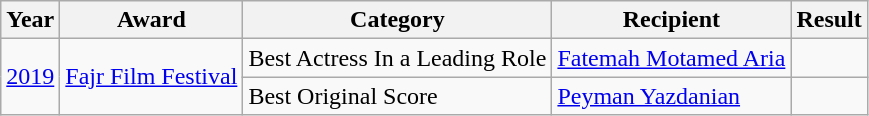<table class="wikitable">
<tr>
<th>Year</th>
<th>Award</th>
<th>Category</th>
<th>Recipient</th>
<th>Result</th>
</tr>
<tr>
<td rowspan="2"><a href='#'>2019</a></td>
<td rowspan="2"><a href='#'>Fajr Film Festival</a></td>
<td>Best Actress In a Leading Role</td>
<td><a href='#'>Fatemah Motamed Aria</a></td>
<td></td>
</tr>
<tr>
<td>Best Original Score</td>
<td><a href='#'>Peyman Yazdanian</a></td>
<td></td>
</tr>
</table>
